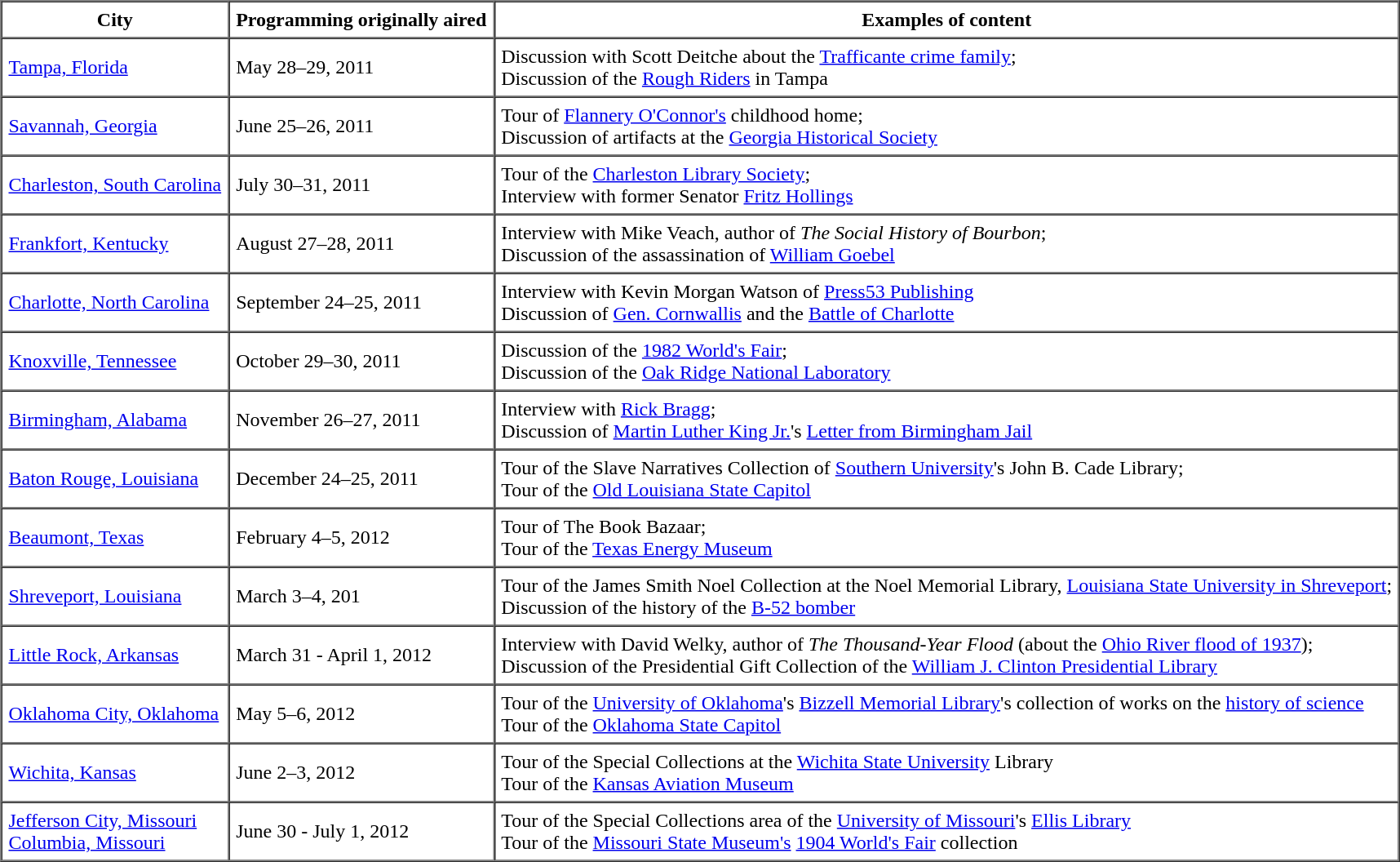<table border=1 cellspacing=0 cellpadding=5>
<tr>
<th>City</th>
<th>Programming originally aired</th>
<th>Examples of content</th>
</tr>
<tr>
<td><a href='#'>Tampa, Florida</a></td>
<td>May 28–29, 2011</td>
<td>Discussion with Scott Deitche about the <a href='#'>Trafficante crime family</a>;<br>Discussion of the <a href='#'>Rough Riders</a> in Tampa</td>
</tr>
<tr>
<td><a href='#'>Savannah, Georgia</a></td>
<td>June 25–26, 2011</td>
<td>Tour of <a href='#'>Flannery O'Connor's</a> childhood home;<br>Discussion of artifacts at the <a href='#'>Georgia Historical Society</a></td>
</tr>
<tr>
<td><a href='#'>Charleston, South Carolina</a></td>
<td>July 30–31, 2011</td>
<td>Tour of the <a href='#'>Charleston Library Society</a>;<br>Interview with former Senator <a href='#'>Fritz Hollings</a></td>
</tr>
<tr>
<td><a href='#'>Frankfort, Kentucky</a></td>
<td>August 27–28, 2011</td>
<td>Interview with Mike Veach, author of <em>The Social History of Bourbon</em>;<br>Discussion of the assassination of <a href='#'>William Goebel</a></td>
</tr>
<tr>
<td><a href='#'>Charlotte, North Carolina</a></td>
<td>September 24–25, 2011</td>
<td>Interview with Kevin Morgan Watson of <a href='#'>Press53 Publishing</a><br>Discussion of <a href='#'>Gen. Cornwallis</a> and the <a href='#'>Battle of Charlotte</a></td>
</tr>
<tr>
<td><a href='#'>Knoxville, Tennessee</a></td>
<td>October 29–30, 2011</td>
<td>Discussion of the <a href='#'>1982 World's Fair</a>;<br>Discussion of the <a href='#'>Oak Ridge National Laboratory</a></td>
</tr>
<tr>
<td><a href='#'>Birmingham, Alabama</a></td>
<td>November 26–27, 2011</td>
<td>Interview with <a href='#'>Rick Bragg</a>;<br>Discussion of <a href='#'>Martin Luther King Jr.</a>'s <a href='#'>Letter from Birmingham Jail</a></td>
</tr>
<tr>
<td><a href='#'>Baton Rouge, Louisiana</a></td>
<td>December 24–25, 2011</td>
<td>Tour of the Slave Narratives Collection of <a href='#'>Southern University</a>'s John B. Cade Library;<br>Tour of the <a href='#'>Old Louisiana State Capitol</a></td>
</tr>
<tr>
<td><a href='#'>Beaumont, Texas</a></td>
<td>February 4–5, 2012</td>
<td>Tour of The Book Bazaar;<br>Tour of the <a href='#'>Texas Energy Museum</a></td>
</tr>
<tr>
<td><a href='#'>Shreveport, Louisiana</a></td>
<td>March 3–4, 201</td>
<td>Tour of the James Smith Noel Collection at the Noel Memorial Library, <a href='#'>Louisiana State University in Shreveport</a>;<br>Discussion of the history of the <a href='#'>B-52 bomber</a></td>
</tr>
<tr>
<td><a href='#'>Little Rock, Arkansas</a></td>
<td>March 31 - April 1, 2012</td>
<td>Interview with David Welky, author of <em>The Thousand-Year Flood</em> (about the <a href='#'>Ohio River flood of 1937</a>);<br>Discussion of the Presidential Gift Collection of the <a href='#'>William J. Clinton Presidential Library</a></td>
</tr>
<tr>
<td><a href='#'>Oklahoma City, Oklahoma</a></td>
<td>May 5–6, 2012</td>
<td>Tour of the <a href='#'>University of Oklahoma</a>'s <a href='#'>Bizzell Memorial Library</a>'s collection of works on the <a href='#'>history of science</a><br>Tour of the <a href='#'>Oklahoma State Capitol</a></td>
</tr>
<tr>
<td><a href='#'>Wichita, Kansas</a></td>
<td>June 2–3, 2012</td>
<td>Tour of the Special Collections at the <a href='#'>Wichita State University</a> Library<br>Tour of the <a href='#'>Kansas Aviation Museum</a></td>
</tr>
<tr>
<td><a href='#'>Jefferson City, Missouri</a><br><a href='#'>Columbia, Missouri</a></td>
<td>June 30 - July 1, 2012</td>
<td>Tour of the Special Collections area of the <a href='#'>University of Missouri</a>'s <a href='#'>Ellis Library</a><br>Tour of the <a href='#'>Missouri State Museum's</a> <a href='#'>1904 World's Fair</a> collection</td>
</tr>
</table>
